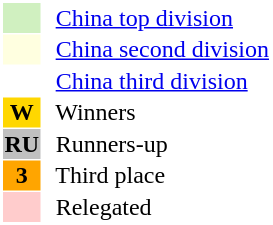<table style="border: 1px solid #ffffff; background-color: #ffffff" cellspacing="1" cellpadding="1">
<tr>
<td bgcolor="#D0F0C0" width="20"></td>
<td bgcolor="#ffffff" align="left">  <a href='#'>China top division</a></td>
</tr>
<tr>
<td bgcolor="#FFFFE0" width="20"></td>
<td bgcolor="#ffffff" align="left">  <a href='#'>China second division</a></td>
</tr>
<tr>
<th bgcolor="#ffffff" width="20"></th>
<td bgcolor="#ffffff" align="left">  <a href='#'>China third division</a></td>
</tr>
<tr>
<th bgcolor="#FFD700" width="20">W</th>
<td bgcolor="#ffffff" align="left">  Winners</td>
</tr>
<tr>
<th bgcolor="#C0C0C0" width="20">RU</th>
<td bgcolor="#ffffff" align="left">  Runners-up</td>
</tr>
<tr>
<th bgcolor="#FFA500" width="20">3</th>
<td bgcolor="#ffffff" align="left">  Third place</td>
</tr>
<tr>
<th bgcolor="#ffcccc" width="20"></th>
<td bgcolor="#ffffff" align="left">  Relegated</td>
</tr>
</table>
